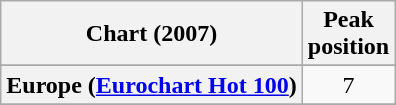<table class="wikitable sortable plainrowheaders" style="text-align:center">
<tr>
<th scope="col">Chart (2007)</th>
<th scope="col">Peak<br>position</th>
</tr>
<tr>
</tr>
<tr>
<th scope="row">Europe (<a href='#'>Eurochart Hot 100</a>)</th>
<td>7</td>
</tr>
<tr>
</tr>
<tr>
</tr>
<tr>
</tr>
<tr>
</tr>
</table>
